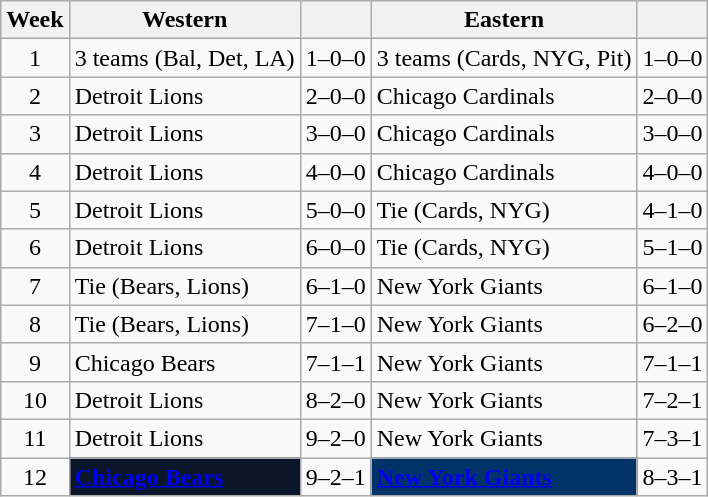<table class="wikitable">
<tr>
<th>Week</th>
<th>Western</th>
<th></th>
<th>Eastern</th>
<th></th>
</tr>
<tr>
<td align=center>1</td>
<td>3 teams (Bal, Det, LA)</td>
<td>1–0–0</td>
<td>3 teams (Cards, NYG, Pit)</td>
<td>1–0–0</td>
</tr>
<tr>
<td align=center>2</td>
<td>Detroit Lions</td>
<td>2–0–0</td>
<td>Chicago Cardinals</td>
<td>2–0–0</td>
</tr>
<tr>
<td align=center>3</td>
<td>Detroit Lions</td>
<td>3–0–0</td>
<td>Chicago Cardinals</td>
<td>3–0–0</td>
</tr>
<tr>
<td align=center>4</td>
<td>Detroit Lions</td>
<td>4–0–0</td>
<td>Chicago Cardinals</td>
<td>4–0–0</td>
</tr>
<tr>
<td align=center>5</td>
<td>Detroit Lions</td>
<td>5–0–0</td>
<td>Tie (Cards, NYG)</td>
<td>4–1–0</td>
</tr>
<tr>
<td align=center>6</td>
<td>Detroit Lions</td>
<td>6–0–0</td>
<td>Tie (Cards, NYG)</td>
<td>5–1–0</td>
</tr>
<tr>
<td align=center>7</td>
<td>Tie (Bears, Lions)</td>
<td>6–1–0</td>
<td>New York Giants</td>
<td>6–1–0</td>
</tr>
<tr>
<td align=center>8</td>
<td>Tie (Bears, Lions)</td>
<td>7–1–0</td>
<td>New York Giants</td>
<td>6–2–0</td>
</tr>
<tr>
<td align=center>9</td>
<td>Chicago Bears</td>
<td>7–1–1</td>
<td>New York Giants</td>
<td>7–1–1</td>
</tr>
<tr>
<td align=center>10</td>
<td>Detroit Lions</td>
<td>8–2–0</td>
<td>New York Giants</td>
<td>7–2–1</td>
</tr>
<tr>
<td align=center>11</td>
<td>Detroit Lions</td>
<td>9–2–0</td>
<td>New York Giants</td>
<td>7–3–1</td>
</tr>
<tr>
<td align=center>12</td>
<td bgcolor="#0B162A"><strong><a href='#'><span>Chicago Bears</span></a></strong></td>
<td>9–2–1</td>
<td bgcolor="#013369"><strong><a href='#'><span>New York Giants</span></a></strong></td>
<td>8–3–1</td>
</tr>
</table>
